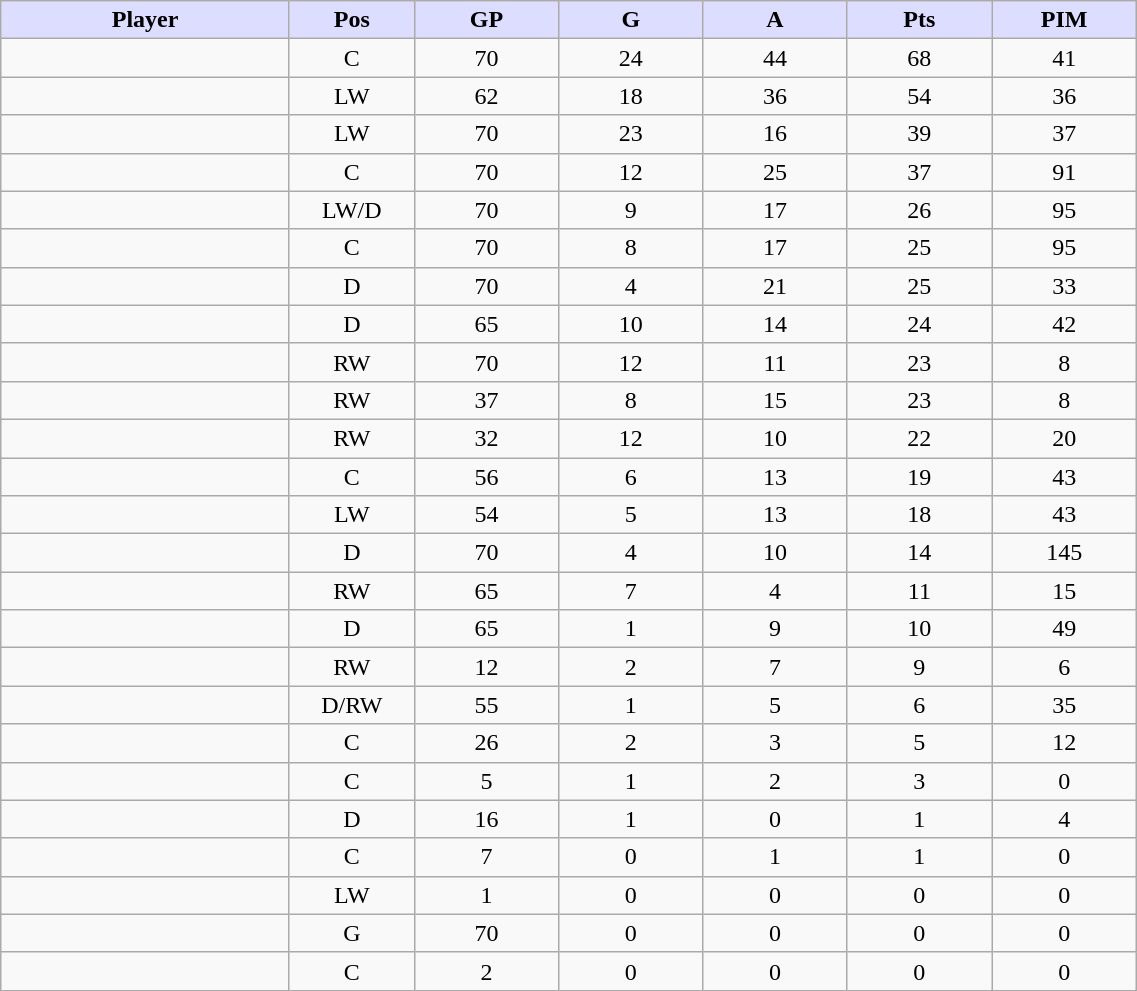<table style="width:60%;" class="wikitable sortable">
<tr style="text-align:center;">
<th style="background:#ddf; width:10%;">Player</th>
<th style="background:#ddf; width:3%;" title="Position">Pos</th>
<th style="background:#ddf; width:5%;" title="Games played">GP</th>
<th style="background:#ddf; width:5%;" title="Goals">G</th>
<th style="background:#ddf; width:5%;" title="Assists">A</th>
<th style="background:#ddf; width:5%;" title="Points">Pts</th>
<th style="background:#ddf; width:5%;" title="Penalties in Minutes">PIM</th>
</tr>
<tr style="text-align:center;">
<td style="text-align:right;"></td>
<td>C</td>
<td>70</td>
<td>24</td>
<td>44</td>
<td>68</td>
<td>41</td>
</tr>
<tr style="text-align:center;">
<td style="text-align:right;"></td>
<td>LW</td>
<td>62</td>
<td>18</td>
<td>36</td>
<td>54</td>
<td>36</td>
</tr>
<tr style="text-align:center;">
<td style="text-align:right;"></td>
<td>LW</td>
<td>70</td>
<td>23</td>
<td>16</td>
<td>39</td>
<td>37</td>
</tr>
<tr style="text-align:center;">
<td style="text-align:right;"></td>
<td>C</td>
<td>70</td>
<td>12</td>
<td>25</td>
<td>37</td>
<td>91</td>
</tr>
<tr style="text-align:center;">
<td style="text-align:right;"></td>
<td>LW/D</td>
<td>70</td>
<td>9</td>
<td>17</td>
<td>26</td>
<td>95</td>
</tr>
<tr style="text-align:center;">
<td style="text-align:right;"></td>
<td>C</td>
<td>70</td>
<td>8</td>
<td>17</td>
<td>25</td>
<td>95</td>
</tr>
<tr style="text-align:center;">
<td style="text-align:right;"></td>
<td>D</td>
<td>70</td>
<td>4</td>
<td>21</td>
<td>25</td>
<td>33</td>
</tr>
<tr style="text-align:center;">
<td style="text-align:right;"></td>
<td>D</td>
<td>65</td>
<td>10</td>
<td>14</td>
<td>24</td>
<td>42</td>
</tr>
<tr style="text-align:center;">
<td style="text-align:right;"></td>
<td>RW</td>
<td>70</td>
<td>12</td>
<td>11</td>
<td>23</td>
<td>8</td>
</tr>
<tr style="text-align:center;">
<td style="text-align:right;"></td>
<td>RW</td>
<td>37</td>
<td>8</td>
<td>15</td>
<td>23</td>
<td>8</td>
</tr>
<tr style="text-align:center;">
<td style="text-align:right;"></td>
<td>RW</td>
<td>32</td>
<td>12</td>
<td>10</td>
<td>22</td>
<td>20</td>
</tr>
<tr style="text-align:center;">
<td style="text-align:right;"></td>
<td>C</td>
<td>56</td>
<td>6</td>
<td>13</td>
<td>19</td>
<td>43</td>
</tr>
<tr style="text-align:center;">
<td style="text-align:right;"></td>
<td>LW</td>
<td>54</td>
<td>5</td>
<td>13</td>
<td>18</td>
<td>43</td>
</tr>
<tr style="text-align:center;">
<td style="text-align:right;"></td>
<td>D</td>
<td>70</td>
<td>4</td>
<td>10</td>
<td>14</td>
<td>145</td>
</tr>
<tr style="text-align:center;">
<td style="text-align:right;"></td>
<td>RW</td>
<td>65</td>
<td>7</td>
<td>4</td>
<td>11</td>
<td>15</td>
</tr>
<tr style="text-align:center;">
<td style="text-align:right;"></td>
<td>D</td>
<td>65</td>
<td>1</td>
<td>9</td>
<td>10</td>
<td>49</td>
</tr>
<tr style="text-align:center;">
<td style="text-align:right;"></td>
<td>RW</td>
<td>12</td>
<td>2</td>
<td>7</td>
<td>9</td>
<td>6</td>
</tr>
<tr style="text-align:center;">
<td style="text-align:right;"></td>
<td>D/RW</td>
<td>55</td>
<td>1</td>
<td>5</td>
<td>6</td>
<td>35</td>
</tr>
<tr style="text-align:center;">
<td style="text-align:right;"></td>
<td>C</td>
<td>26</td>
<td>2</td>
<td>3</td>
<td>5</td>
<td>12</td>
</tr>
<tr style="text-align:center;">
<td style="text-align:right;"></td>
<td>C</td>
<td>5</td>
<td>1</td>
<td>2</td>
<td>3</td>
<td>0</td>
</tr>
<tr style="text-align:center;">
<td style="text-align:right;"></td>
<td>D</td>
<td>16</td>
<td>1</td>
<td>0</td>
<td>1</td>
<td>4</td>
</tr>
<tr style="text-align:center;">
<td style="text-align:right;"></td>
<td>C</td>
<td>7</td>
<td>0</td>
<td>1</td>
<td>1</td>
<td>0</td>
</tr>
<tr style="text-align:center;">
<td style="text-align:right;"></td>
<td>LW</td>
<td>1</td>
<td>0</td>
<td>0</td>
<td>0</td>
<td>0</td>
</tr>
<tr style="text-align:center;">
<td style="text-align:right;"></td>
<td>G</td>
<td>70</td>
<td>0</td>
<td>0</td>
<td>0</td>
<td>0</td>
</tr>
<tr style="text-align:center;">
<td style="text-align:right;"></td>
<td>C</td>
<td>2</td>
<td>0</td>
<td>0</td>
<td>0</td>
<td>0</td>
</tr>
</table>
